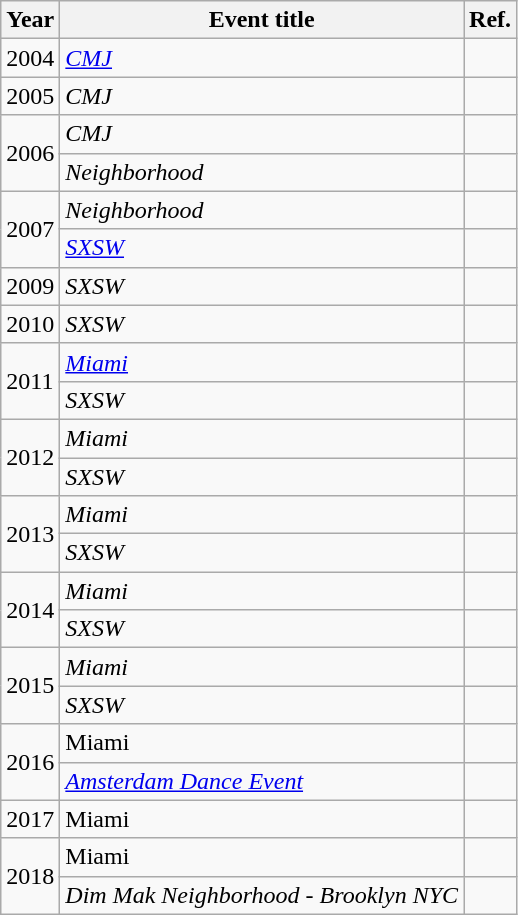<table class="wikitable">
<tr>
<th>Year</th>
<th>Event title</th>
<th>Ref.</th>
</tr>
<tr>
<td>2004</td>
<td><em><a href='#'>CMJ</a></em></td>
<td></td>
</tr>
<tr>
<td>2005</td>
<td><em>CMJ</em></td>
<td></td>
</tr>
<tr>
<td rowspan="2">2006</td>
<td><em>CMJ</em></td>
<td></td>
</tr>
<tr>
<td><em>Neighborhood</em></td>
<td></td>
</tr>
<tr>
<td rowspan="2">2007</td>
<td><em>Neighborhood</em></td>
<td></td>
</tr>
<tr>
<td><em><a href='#'>SXSW</a></em></td>
<td></td>
</tr>
<tr>
<td>2009</td>
<td><em>SXSW</em></td>
<td></td>
</tr>
<tr>
<td>2010</td>
<td><em>SXSW</em></td>
<td></td>
</tr>
<tr>
<td rowspan="2">2011</td>
<td><em><a href='#'>Miami</a></em></td>
<td></td>
</tr>
<tr>
<td><em>SXSW</em></td>
<td></td>
</tr>
<tr>
<td rowspan="2">2012</td>
<td><em>Miami</em></td>
<td></td>
</tr>
<tr>
<td><em>SXSW</em></td>
<td></td>
</tr>
<tr>
<td rowspan="2">2013</td>
<td><em>Miami</em></td>
<td></td>
</tr>
<tr>
<td><em>SXSW</em></td>
<td></td>
</tr>
<tr>
<td rowspan="2">2014</td>
<td><em>Miami</em></td>
<td></td>
</tr>
<tr>
<td><em>SXSW</em></td>
<td></td>
</tr>
<tr>
<td rowspan="2">2015</td>
<td><em>Miami</em></td>
<td></td>
</tr>
<tr>
<td><em>SXSW</em></td>
<td></td>
</tr>
<tr>
<td rowspan="2">2016</td>
<td>Miami</td>
<td></td>
</tr>
<tr>
<td><em><a href='#'>Amsterdam Dance Event</a></em></td>
<td></td>
</tr>
<tr>
<td>2017</td>
<td>Miami</td>
<td></td>
</tr>
<tr>
<td rowspan="2">2018</td>
<td>Miami</td>
<td></td>
</tr>
<tr>
<td><em>Dim Mak Neighborhood - Brooklyn NYC</em></td>
<td></td>
</tr>
</table>
